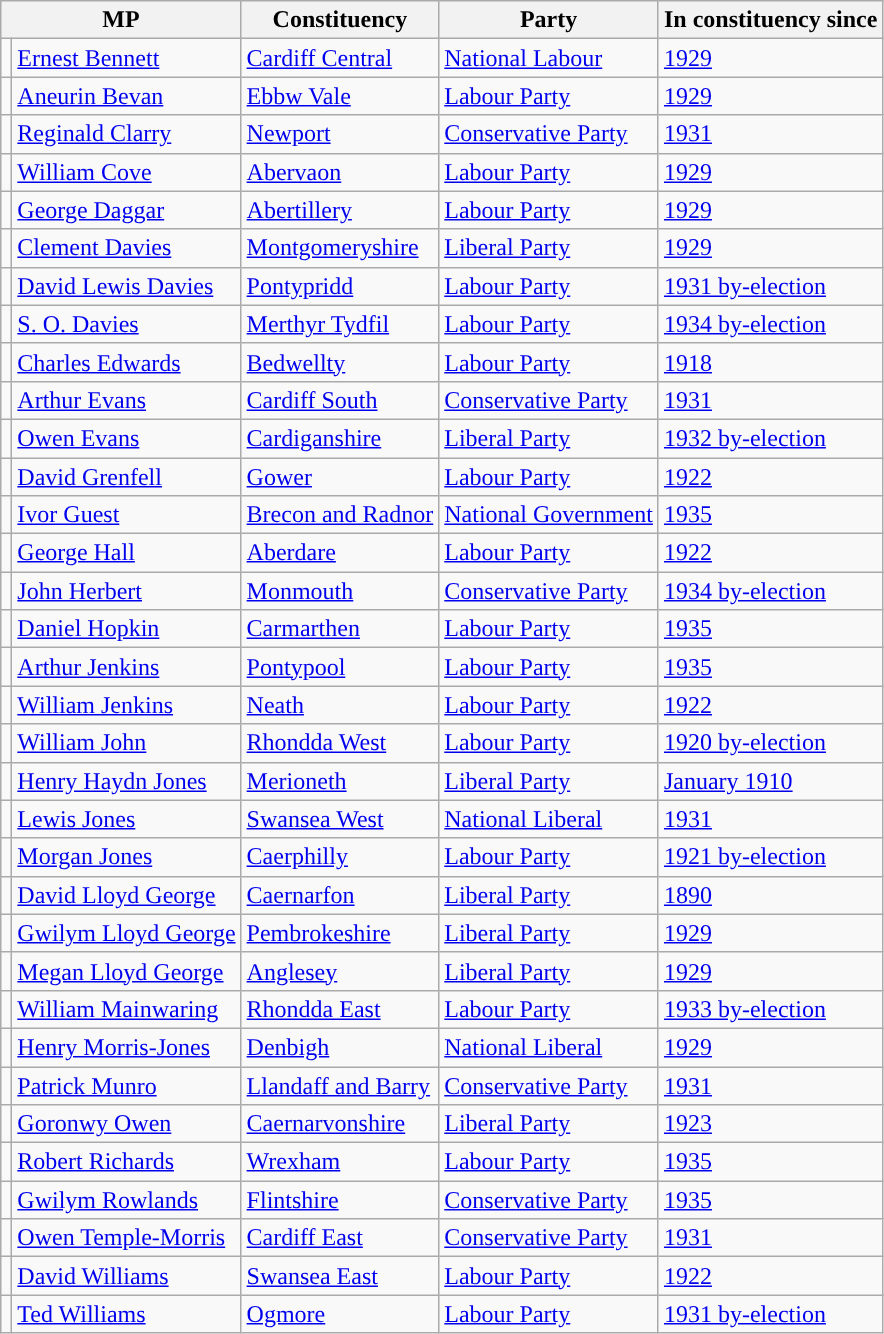<table class="wikitable sortable">
<tr>
<th colspan="2">MP</th>
<th>Constituency</th>
<th>Party</th>
<th>In constituency since</th>
</tr>
<tr>
<td style="color:inherit;background-color: "></td>
<td><a href='#'>Ernest Bennett</a></td>
<td><a href='#'>Cardiff Central</a></td>
<td><a href='#'>National Labour</a></td>
<td><a href='#'>1929</a></td>
</tr>
<tr>
<td style="color:inherit;background-color: "></td>
<td><a href='#'>Aneurin Bevan</a></td>
<td><a href='#'>Ebbw Vale</a></td>
<td><a href='#'>Labour Party</a></td>
<td><a href='#'>1929</a></td>
</tr>
<tr>
<td style="color:inherit;background-color: "></td>
<td><a href='#'>Reginald Clarry</a></td>
<td><a href='#'>Newport</a></td>
<td><a href='#'>Conservative Party</a></td>
<td><a href='#'>1931</a></td>
</tr>
<tr>
<td style="color:inherit;background-color: "></td>
<td><a href='#'>William Cove</a></td>
<td><a href='#'>Abervaon</a></td>
<td><a href='#'>Labour Party</a></td>
<td><a href='#'>1929</a></td>
</tr>
<tr>
<td style="color:inherit;background-color: "></td>
<td><a href='#'>George Daggar</a></td>
<td><a href='#'>Abertillery</a></td>
<td><a href='#'>Labour Party</a></td>
<td><a href='#'>1929</a></td>
</tr>
<tr>
<td style="color:inherit;background-color: "></td>
<td><a href='#'>Clement Davies</a></td>
<td><a href='#'>Montgomeryshire</a></td>
<td><a href='#'>Liberal Party</a></td>
<td><a href='#'>1929</a></td>
</tr>
<tr>
<td style="color:inherit;background-color: "></td>
<td><a href='#'>David Lewis Davies</a></td>
<td><a href='#'>Pontypridd</a></td>
<td><a href='#'>Labour Party</a></td>
<td><a href='#'>1931 by-election</a></td>
</tr>
<tr>
<td style="color:inherit;background-color: "></td>
<td><a href='#'>S. O. Davies</a></td>
<td><a href='#'>Merthyr Tydfil</a></td>
<td><a href='#'>Labour Party</a></td>
<td><a href='#'>1934 by-election</a></td>
</tr>
<tr>
<td style="color:inherit;background-color: "></td>
<td><a href='#'>Charles Edwards</a></td>
<td><a href='#'>Bedwellty</a></td>
<td><a href='#'>Labour Party</a></td>
<td><a href='#'>1918</a></td>
</tr>
<tr>
<td style="color:inherit;background-color: "></td>
<td><a href='#'>Arthur Evans</a></td>
<td><a href='#'>Cardiff South</a></td>
<td><a href='#'>Conservative Party</a></td>
<td><a href='#'>1931</a></td>
</tr>
<tr>
<td style="color:inherit;background-color: "></td>
<td><a href='#'>Owen Evans</a></td>
<td><a href='#'>Cardiganshire</a></td>
<td><a href='#'>Liberal Party</a></td>
<td><a href='#'>1932 by-election</a></td>
</tr>
<tr>
<td style="color:inherit;background-color: "></td>
<td><a href='#'>David Grenfell</a></td>
<td><a href='#'>Gower</a></td>
<td><a href='#'>Labour Party</a></td>
<td><a href='#'>1922</a></td>
</tr>
<tr>
<td style="color:inherit;background-color: "></td>
<td><a href='#'>Ivor Guest</a></td>
<td><a href='#'>Brecon and Radnor</a></td>
<td><a href='#'>National Government</a></td>
<td><a href='#'>1935</a></td>
</tr>
<tr>
<td style="color:inherit;background-color: "></td>
<td><a href='#'>George Hall</a></td>
<td><a href='#'>Aberdare</a></td>
<td><a href='#'>Labour Party</a></td>
<td><a href='#'>1922</a></td>
</tr>
<tr>
<td style="color:inherit;background-color: "></td>
<td><a href='#'>John Herbert</a></td>
<td><a href='#'>Monmouth</a></td>
<td><a href='#'>Conservative Party</a></td>
<td><a href='#'>1934 by-election</a></td>
</tr>
<tr>
<td style="color:inherit;background-color: "></td>
<td><a href='#'>Daniel Hopkin</a></td>
<td><a href='#'>Carmarthen</a></td>
<td><a href='#'>Labour Party</a></td>
<td><a href='#'>1935</a></td>
</tr>
<tr>
<td style="color:inherit;background-color: "></td>
<td><a href='#'>Arthur Jenkins</a></td>
<td><a href='#'>Pontypool</a></td>
<td><a href='#'>Labour Party</a></td>
<td><a href='#'>1935</a></td>
</tr>
<tr>
<td style="color:inherit;background-color: "></td>
<td><a href='#'>William Jenkins</a></td>
<td><a href='#'>Neath</a></td>
<td><a href='#'>Labour Party</a></td>
<td><a href='#'>1922</a></td>
</tr>
<tr>
<td style="color:inherit;background-color: "></td>
<td><a href='#'>William John</a></td>
<td><a href='#'>Rhondda West</a></td>
<td><a href='#'>Labour Party</a></td>
<td><a href='#'>1920 by-election</a></td>
</tr>
<tr>
<td style="color:inherit;background-color: "></td>
<td><a href='#'>Henry Haydn Jones</a></td>
<td><a href='#'>Merioneth</a></td>
<td><a href='#'>Liberal Party</a></td>
<td><a href='#'>January 1910</a></td>
</tr>
<tr>
<td style="color:inherit;background-color: "></td>
<td><a href='#'>Lewis Jones</a></td>
<td><a href='#'>Swansea West</a></td>
<td><a href='#'>National Liberal</a></td>
<td><a href='#'>1931</a></td>
</tr>
<tr>
<td style="color:inherit;background-color: "></td>
<td><a href='#'>Morgan Jones</a></td>
<td><a href='#'>Caerphilly</a></td>
<td><a href='#'>Labour Party</a></td>
<td><a href='#'>1921 by-election</a></td>
</tr>
<tr>
<td style="color:inherit;background-color: "></td>
<td><a href='#'>David Lloyd George</a></td>
<td><a href='#'>Caernarfon</a></td>
<td><a href='#'>Liberal Party</a></td>
<td><a href='#'>1890</a></td>
</tr>
<tr>
<td style="color:inherit;background-color: "></td>
<td><a href='#'>Gwilym Lloyd George</a></td>
<td><a href='#'>Pembrokeshire</a></td>
<td><a href='#'>Liberal Party</a></td>
<td><a href='#'>1929</a></td>
</tr>
<tr>
<td style="color:inherit;background-color: "></td>
<td><a href='#'>Megan Lloyd George</a></td>
<td><a href='#'>Anglesey</a></td>
<td><a href='#'>Liberal Party</a></td>
<td><a href='#'>1929</a></td>
</tr>
<tr>
<td style="color:inherit;background-color: "></td>
<td><a href='#'>William Mainwaring</a></td>
<td><a href='#'>Rhondda East</a></td>
<td><a href='#'>Labour Party</a></td>
<td><a href='#'>1933 by-election</a></td>
</tr>
<tr>
<td style="color:inherit;background-color: "></td>
<td><a href='#'>Henry Morris-Jones</a></td>
<td><a href='#'>Denbigh</a></td>
<td><a href='#'>National Liberal</a></td>
<td><a href='#'>1929</a></td>
</tr>
<tr>
<td style="color:inherit;background-color: "></td>
<td><a href='#'>Patrick Munro</a></td>
<td><a href='#'>Llandaff and Barry</a></td>
<td><a href='#'>Conservative Party</a></td>
<td><a href='#'>1931</a></td>
</tr>
<tr>
<td style="color:inherit;background-color: "></td>
<td><a href='#'>Goronwy Owen</a></td>
<td><a href='#'>Caernarvonshire</a></td>
<td><a href='#'>Liberal Party</a></td>
<td><a href='#'>1923</a></td>
</tr>
<tr>
<td style="color:inherit;background-color: "></td>
<td><a href='#'>Robert Richards</a></td>
<td><a href='#'>Wrexham</a></td>
<td><a href='#'>Labour Party</a></td>
<td><a href='#'>1935</a></td>
</tr>
<tr>
<td style="color:inherit;background-color: "></td>
<td><a href='#'>Gwilym Rowlands</a></td>
<td><a href='#'>Flintshire</a></td>
<td><a href='#'>Conservative Party</a></td>
<td><a href='#'>1935</a></td>
</tr>
<tr>
<td style="color:inherit;background-color: "></td>
<td><a href='#'>Owen Temple-Morris</a></td>
<td><a href='#'>Cardiff East</a></td>
<td><a href='#'>Conservative Party</a></td>
<td><a href='#'>1931</a></td>
</tr>
<tr>
<td style="color:inherit;background-color: "></td>
<td><a href='#'>David Williams</a></td>
<td><a href='#'>Swansea East</a></td>
<td><a href='#'>Labour Party</a></td>
<td><a href='#'>1922</a></td>
</tr>
<tr>
<td style="color:inherit;background-color: "></td>
<td><a href='#'>Ted Williams</a></td>
<td><a href='#'>Ogmore</a></td>
<td><a href='#'>Labour Party</a></td>
<td><a href='#'>1931 by-election</a></td>
</tr>
</table>
